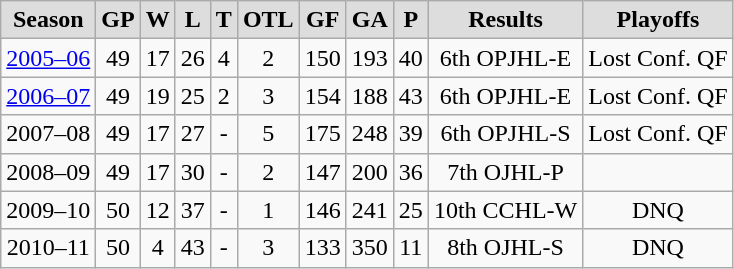<table class="wikitable">
<tr align="center"  bgcolor="#dddddd">
<td><strong>Season</strong></td>
<td><strong>GP</strong></td>
<td><strong>W</strong></td>
<td><strong>L</strong></td>
<td><strong>T</strong></td>
<td><strong>OTL</strong></td>
<td><strong>GF</strong></td>
<td><strong>GA</strong></td>
<td><strong>P</strong></td>
<td><strong>Results</strong></td>
<td><strong>Playoffs</strong></td>
</tr>
<tr align="center">
<td><a href='#'>2005–06</a></td>
<td>49</td>
<td>17</td>
<td>26</td>
<td>4</td>
<td>2</td>
<td>150</td>
<td>193</td>
<td>40</td>
<td>6th OPJHL-E</td>
<td>Lost Conf. QF</td>
</tr>
<tr align="center">
<td><a href='#'>2006–07</a></td>
<td>49</td>
<td>19</td>
<td>25</td>
<td>2</td>
<td>3</td>
<td>154</td>
<td>188</td>
<td>43</td>
<td>6th OPJHL-E</td>
<td>Lost Conf. QF</td>
</tr>
<tr align="center">
<td>2007–08</td>
<td>49</td>
<td>17</td>
<td>27</td>
<td>-</td>
<td>5</td>
<td>175</td>
<td>248</td>
<td>39</td>
<td>6th OPJHL-S</td>
<td>Lost Conf. QF</td>
</tr>
<tr align="center">
<td>2008–09</td>
<td>49</td>
<td>17</td>
<td>30</td>
<td>-</td>
<td>2</td>
<td>147</td>
<td>200</td>
<td>36</td>
<td>7th OJHL-P</td>
<td></td>
</tr>
<tr align="center">
<td>2009–10</td>
<td>50</td>
<td>12</td>
<td>37</td>
<td>-</td>
<td>1</td>
<td>146</td>
<td>241</td>
<td>25</td>
<td>10th CCHL-W</td>
<td>DNQ</td>
</tr>
<tr align="center">
<td>2010–11</td>
<td>50</td>
<td>4</td>
<td>43</td>
<td>-</td>
<td>3</td>
<td>133</td>
<td>350</td>
<td>11</td>
<td>8th OJHL-S</td>
<td>DNQ</td>
</tr>
</table>
